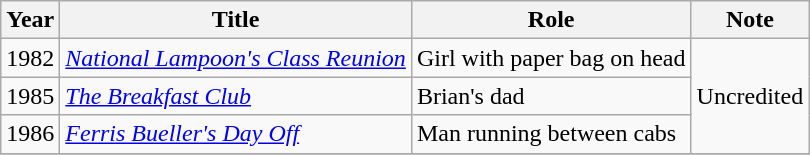<table class="wikitable sortable">
<tr>
<th scope="col">Year</th>
<th scope="col">Title</th>
<th scope="col">Role</th>
<th scope="col">Note</th>
</tr>
<tr>
<td>1982</td>
<td scope="row"><em><a href='#'>National Lampoon's Class Reunion</a></em></td>
<td>Girl with paper bag on head</td>
<td rowspan=3>Uncredited</td>
</tr>
<tr>
<td>1985</td>
<td scope="row"><em><a href='#'>The Breakfast Club</a></em></td>
<td>Brian's dad</td>
</tr>
<tr>
<td>1986</td>
<td scope="row"><em><a href='#'>Ferris Bueller's Day Off</a></em></td>
<td>Man running between cabs</td>
</tr>
<tr>
</tr>
</table>
